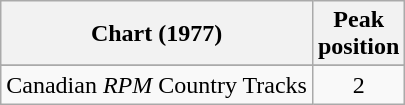<table class="wikitable sortable">
<tr>
<th align="left">Chart (1977)</th>
<th align="center">Peak<br>position</th>
</tr>
<tr>
</tr>
<tr>
<td align="left">Canadian <em>RPM</em> Country Tracks</td>
<td align="center">2</td>
</tr>
</table>
